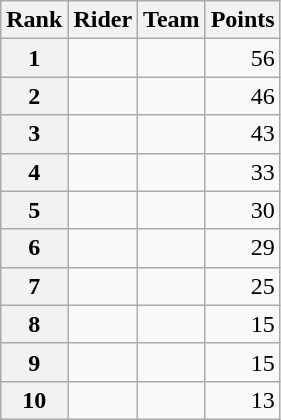<table class="wikitable">
<tr>
<th scope="col">Rank</th>
<th scope="col">Rider</th>
<th scope="col">Team</th>
<th scope="col">Points</th>
</tr>
<tr>
<th scope="row">1</th>
<td> </td>
<td></td>
<td style="text-align:right;">56</td>
</tr>
<tr>
<th scope="row">2</th>
<td></td>
<td></td>
<td style="text-align:right;">46</td>
</tr>
<tr>
<th scope="row">3</th>
<td> </td>
<td></td>
<td style="text-align:right;">43</td>
</tr>
<tr>
<th scope="row">4</th>
<td> </td>
<td></td>
<td style="text-align:right;">33</td>
</tr>
<tr>
<th scope="row">5</th>
<td></td>
<td></td>
<td style="text-align:right;">30</td>
</tr>
<tr>
<th scope="row">6</th>
<td></td>
<td></td>
<td style="text-align:right;">29</td>
</tr>
<tr>
<th scope="row">7</th>
<td></td>
<td></td>
<td style="text-align:right;">25</td>
</tr>
<tr>
<th scope="row">8</th>
<td></td>
<td></td>
<td style="text-align:right;">15</td>
</tr>
<tr>
<th scope="row">9</th>
<td> </td>
<td></td>
<td style="text-align:right;">15</td>
</tr>
<tr>
<th scope="row">10</th>
<td> </td>
<td></td>
<td style="text-align:right;">13</td>
</tr>
</table>
